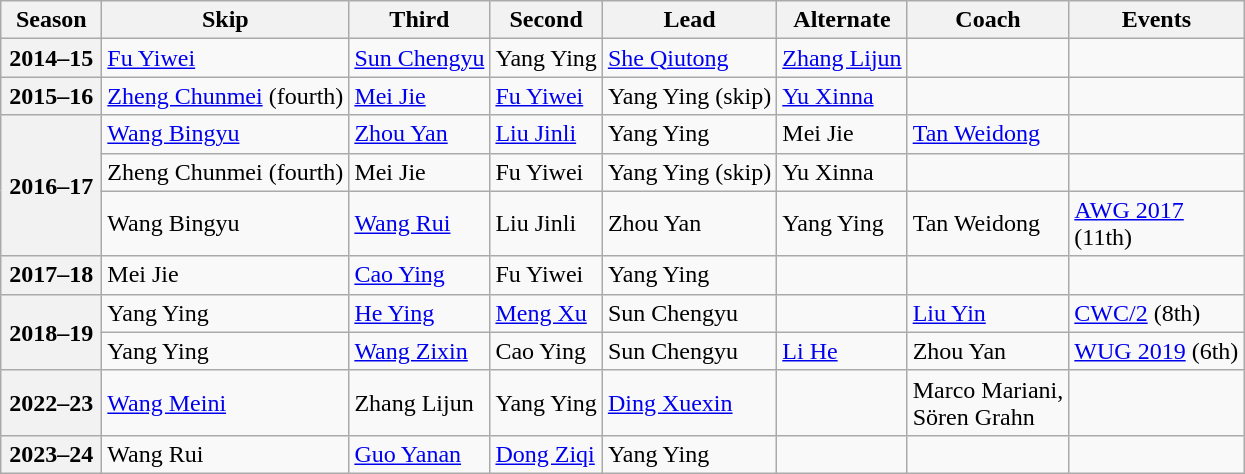<table class="wikitable">
<tr>
<th scope="col" width="60">Season</th>
<th scope="col">Skip</th>
<th scope="col">Third</th>
<th scope="col">Second</th>
<th scope="col">Lead</th>
<th scope="col">Alternate</th>
<th scope="col">Coach</th>
<th scope="col">Events</th>
</tr>
<tr>
<th scope="row">2014–15</th>
<td><a href='#'>Fu Yiwei</a></td>
<td><a href='#'>Sun Chengyu</a></td>
<td>Yang Ying</td>
<td><a href='#'>She Qiutong</a></td>
<td><a href='#'>Zhang Lijun</a></td>
<td></td>
<td></td>
</tr>
<tr>
<th scope="row">2015–16</th>
<td><a href='#'>Zheng Chunmei</a> (fourth)</td>
<td><a href='#'>Mei Jie</a></td>
<td><a href='#'>Fu Yiwei</a></td>
<td>Yang Ying (skip)</td>
<td><a href='#'>Yu Xinna</a></td>
<td></td>
<td></td>
</tr>
<tr>
<th scope="row" rowspan=3>2016–17</th>
<td><a href='#'>Wang Bingyu</a></td>
<td><a href='#'>Zhou Yan</a></td>
<td><a href='#'>Liu Jinli</a></td>
<td>Yang Ying</td>
<td>Mei Jie</td>
<td><a href='#'>Tan Weidong</a></td>
<td> </td>
</tr>
<tr>
<td>Zheng Chunmei (fourth)</td>
<td>Mei Jie</td>
<td>Fu Yiwei</td>
<td>Yang Ying (skip)</td>
<td>Yu Xinna</td>
<td></td>
<td></td>
</tr>
<tr>
<td>Wang Bingyu</td>
<td><a href='#'>Wang Rui</a></td>
<td>Liu Jinli</td>
<td>Zhou Yan</td>
<td>Yang Ying</td>
<td>Tan Weidong</td>
<td><a href='#'>AWG 2017</a> <br> (11th)</td>
</tr>
<tr>
<th scope="row">2017–18</th>
<td>Mei Jie</td>
<td><a href='#'>Cao Ying</a></td>
<td>Fu Yiwei</td>
<td>Yang Ying</td>
<td></td>
<td></td>
<td></td>
</tr>
<tr>
<th scope="row" rowspan=2>2018–19</th>
<td>Yang Ying</td>
<td><a href='#'>He Ying</a></td>
<td><a href='#'>Meng Xu</a></td>
<td>Sun Chengyu</td>
<td></td>
<td><a href='#'>Liu Yin</a></td>
<td><a href='#'>CWC/2</a> (8th)</td>
</tr>
<tr>
<td>Yang Ying</td>
<td><a href='#'>Wang Zixin</a></td>
<td>Cao Ying</td>
<td>Sun Chengyu</td>
<td><a href='#'>Li He</a></td>
<td>Zhou Yan</td>
<td><a href='#'>WUG 2019</a> (6th)</td>
</tr>
<tr>
<th scope="row">2022–23</th>
<td><a href='#'>Wang Meini</a></td>
<td>Zhang Lijun</td>
<td>Yang Ying</td>
<td><a href='#'>Ding Xuexin</a></td>
<td></td>
<td>Marco Mariani, <br> Sören Grahn</td>
<td></td>
</tr>
<tr>
<th scope="row">2023–24</th>
<td>Wang Rui</td>
<td><a href='#'>Guo Yanan</a></td>
<td><a href='#'>Dong Ziqi</a></td>
<td>Yang Ying</td>
<td></td>
<td></td>
<td></td>
</tr>
</table>
